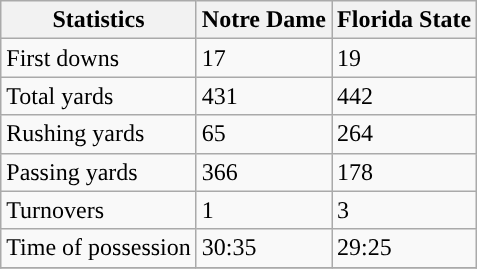<table class="wikitable">
<tr>
<th>Statistics</th>
<th>Notre Dame</th>
<th>Florida State</th>
</tr>
<tr>
<td>First downs</td>
<td>17</td>
<td>19</td>
</tr>
<tr>
<td>Total yards</td>
<td>431</td>
<td>442</td>
</tr>
<tr>
<td>Rushing yards</td>
<td>65</td>
<td>264</td>
</tr>
<tr>
<td>Passing yards</td>
<td>366</td>
<td>178</td>
</tr>
<tr>
<td>Turnovers</td>
<td>1</td>
<td>3</td>
</tr>
<tr>
<td>Time of possession</td>
<td>30:35</td>
<td>29:25</td>
</tr>
<tr>
</tr>
</table>
